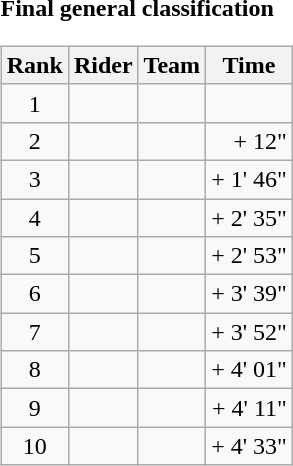<table>
<tr>
<td><strong>Final general classification</strong><br><table class="wikitable">
<tr>
<th scope="col">Rank</th>
<th scope="col">Rider</th>
<th scope="col">Team</th>
<th scope="col">Time</th>
</tr>
<tr>
<td style="text-align:center;">1</td>
<td></td>
<td></td>
<td style="text-align:right;"></td>
</tr>
<tr>
<td style="text-align:center;">2</td>
<td></td>
<td></td>
<td style="text-align:right;">+ 12"</td>
</tr>
<tr>
<td style="text-align:center;">3</td>
<td></td>
<td></td>
<td style="text-align:right;">+ 1' 46"</td>
</tr>
<tr>
<td style="text-align:center;">4</td>
<td></td>
<td></td>
<td style="text-align:right;">+ 2' 35"</td>
</tr>
<tr>
<td style="text-align:center;">5</td>
<td></td>
<td></td>
<td style="text-align:right;">+ 2' 53"</td>
</tr>
<tr>
<td style="text-align:center;">6</td>
<td></td>
<td></td>
<td style="text-align:right;">+ 3' 39"</td>
</tr>
<tr>
<td style="text-align:center;">7</td>
<td></td>
<td></td>
<td style="text-align:right;">+ 3' 52"</td>
</tr>
<tr>
<td style="text-align:center;">8</td>
<td></td>
<td></td>
<td style="text-align:right;">+ 4' 01"</td>
</tr>
<tr>
<td style="text-align:center;">9</td>
<td></td>
<td></td>
<td style="text-align:right;">+ 4' 11"</td>
</tr>
<tr>
<td style="text-align:center;">10</td>
<td></td>
<td></td>
<td style="text-align:right;">+ 4' 33"</td>
</tr>
</table>
</td>
</tr>
</table>
